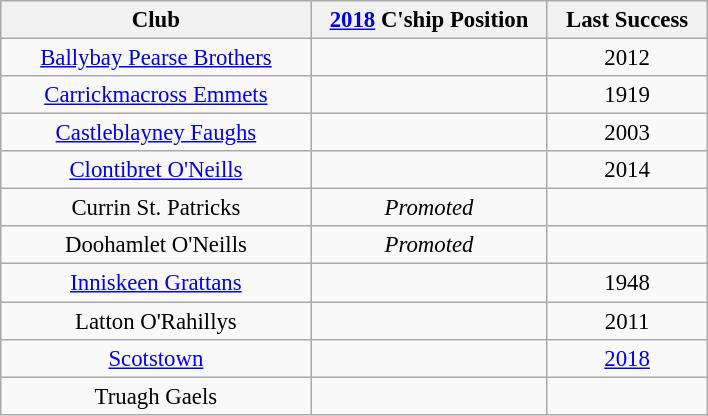<table class="wikitable sortable" style="font-size: 95%; text-align:center; margin:1em auto;">
<tr>
<th scope="col" width="200">Club</th>
<th scope="col" width="150"><a href='#'>2018</a> C'ship Position</th>
<th scope="col" width="100">Last Success</th>
</tr>
<tr>
<td> <a href='#'>Ballybay Pearse Brothers</a></td>
<td></td>
<td>2012</td>
</tr>
<tr>
<td> <a href='#'>Carrickmacross Emmets</a></td>
<td></td>
<td>1919</td>
</tr>
<tr>
<td> <a href='#'>Castleblayney Faughs</a></td>
<td></td>
<td>2003</td>
</tr>
<tr>
<td> <a href='#'>Clontibret O'Neills</a></td>
<td></td>
<td>2014</td>
</tr>
<tr>
<td> Currin St. Patricks</td>
<td style="font-style:italic;">Promoted</td>
<td></td>
</tr>
<tr>
<td> Doohamlet O'Neills</td>
<td style="font-style:italic;">Promoted</td>
<td></td>
</tr>
<tr>
<td> <a href='#'>Inniskeen Grattans</a></td>
<td></td>
<td>1948</td>
</tr>
<tr>
<td> Latton O'Rahillys</td>
<td></td>
<td>2011</td>
</tr>
<tr>
<td> <a href='#'>Scotstown</a></td>
<td></td>
<td><a href='#'>2018</a></td>
</tr>
<tr>
<td> Truagh Gaels</td>
<td></td>
<td></td>
</tr>
</table>
